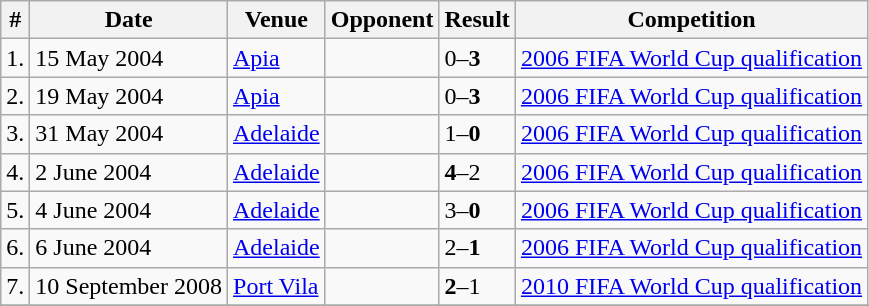<table class="wikitable">
<tr>
<th>#</th>
<th>Date</th>
<th>Venue</th>
<th>Opponent</th>
<th>Result</th>
<th>Competition</th>
</tr>
<tr>
<td>1.</td>
<td>15 May 2004</td>
<td><a href='#'>Apia</a></td>
<td></td>
<td>0–<strong>3</strong></td>
<td><a href='#'>2006 FIFA World Cup qualification</a></td>
</tr>
<tr>
<td>2.</td>
<td>19 May 2004</td>
<td><a href='#'>Apia</a></td>
<td></td>
<td>0–<strong>3</strong></td>
<td><a href='#'>2006 FIFA World Cup qualification</a></td>
</tr>
<tr>
<td>3.</td>
<td>31 May 2004</td>
<td><a href='#'>Adelaide</a></td>
<td></td>
<td>1–<strong>0</strong></td>
<td><a href='#'>2006 FIFA World Cup qualification</a></td>
</tr>
<tr>
<td>4.</td>
<td>2 June 2004</td>
<td><a href='#'>Adelaide</a></td>
<td></td>
<td><strong>4</strong>–2</td>
<td><a href='#'>2006 FIFA World Cup qualification</a></td>
</tr>
<tr>
<td>5.</td>
<td>4 June 2004</td>
<td><a href='#'>Adelaide</a></td>
<td></td>
<td>3–<strong>0</strong></td>
<td><a href='#'>2006 FIFA World Cup qualification</a></td>
</tr>
<tr>
<td>6.</td>
<td>6 June 2004</td>
<td><a href='#'>Adelaide</a></td>
<td></td>
<td>2–<strong>1</strong></td>
<td><a href='#'>2006 FIFA World Cup qualification</a></td>
</tr>
<tr>
<td>7.</td>
<td>10 September 2008</td>
<td><a href='#'>Port Vila</a></td>
<td></td>
<td><strong>2</strong>–1</td>
<td><a href='#'>2010 FIFA World Cup qualification</a></td>
</tr>
<tr>
</tr>
</table>
